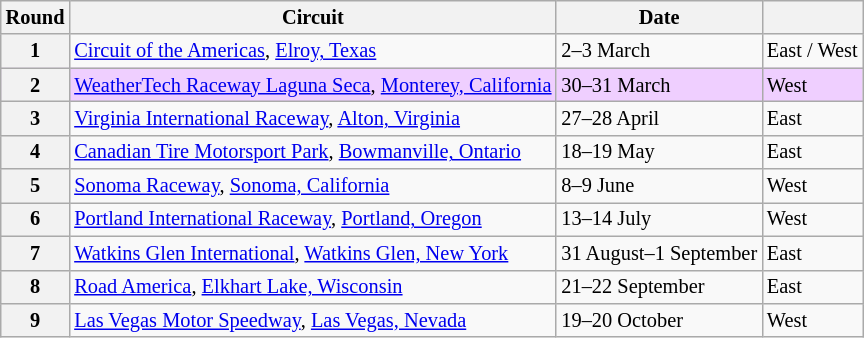<table class="wikitable" style="font-size: 85%;">
<tr>
<th>Round</th>
<th>Circuit</th>
<th>Date</th>
<th></th>
</tr>
<tr>
<th>1</th>
<td> <a href='#'>Circuit of the Americas</a>, <a href='#'>Elroy, Texas</a></td>
<td>2–3 March</td>
<td>East / West</td>
</tr>
<tr bgcolor=#EFCFFF>
<th>2</th>
<td> <a href='#'>WeatherTech Raceway Laguna Seca</a>, <a href='#'>Monterey, California</a></td>
<td>30–31 March</td>
<td>West</td>
</tr>
<tr>
<th>3</th>
<td> <a href='#'>Virginia International Raceway</a>, <a href='#'>Alton, Virginia</a></td>
<td>27–28 April</td>
<td>East</td>
</tr>
<tr>
<th>4</th>
<td> <a href='#'>Canadian Tire Motorsport Park</a>, <a href='#'>Bowmanville, Ontario</a></td>
<td>18–19 May</td>
<td>East</td>
</tr>
<tr>
<th>5</th>
<td> <a href='#'>Sonoma Raceway</a>, <a href='#'>Sonoma, California</a></td>
<td>8–9 June</td>
<td>West</td>
</tr>
<tr>
<th>6</th>
<td> <a href='#'>Portland International Raceway</a>, <a href='#'>Portland, Oregon</a></td>
<td>13–14 July</td>
<td>West</td>
</tr>
<tr>
<th>7</th>
<td> <a href='#'>Watkins Glen International</a>, <a href='#'>Watkins Glen, New York</a></td>
<td>31 August–1 September</td>
<td>East</td>
</tr>
<tr>
<th>8</th>
<td> <a href='#'>Road America</a>, <a href='#'>Elkhart Lake, Wisconsin</a></td>
<td>21–22 September</td>
<td>East</td>
</tr>
<tr>
<th>9</th>
<td> <a href='#'>Las Vegas Motor Speedway</a>, <a href='#'>Las Vegas, Nevada</a></td>
<td>19–20 October</td>
<td>West</td>
</tr>
</table>
